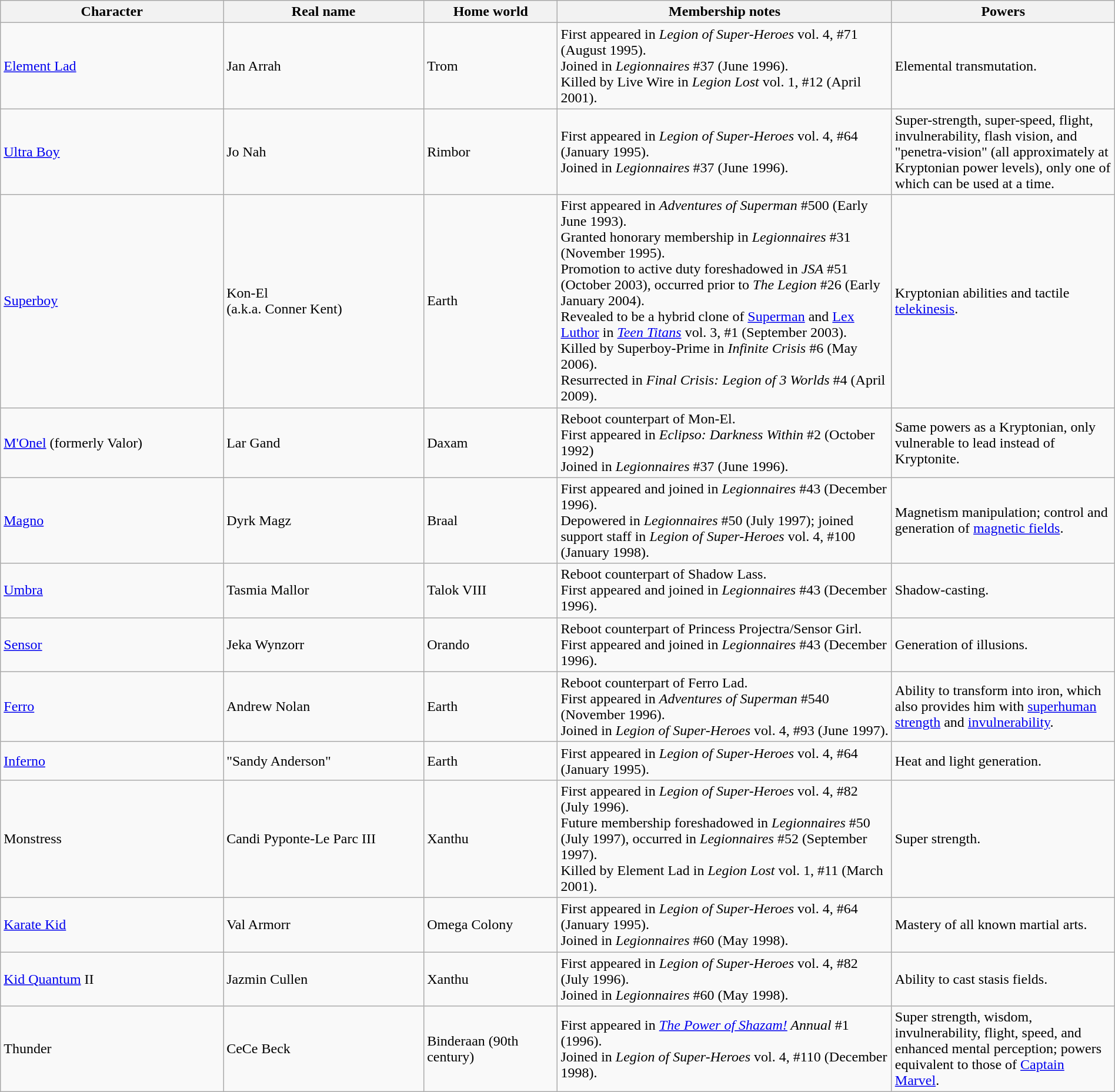<table class="wikitable" width=100%>
<tr>
<th width=20%>Character</th>
<th width=18%>Real name</th>
<th width=12%>Home world</th>
<th width=30%>Membership notes</th>
<th width=20%>Powers</th>
</tr>
<tr>
<td><a href='#'>Element Lad</a></td>
<td>Jan Arrah</td>
<td>Trom</td>
<td>First appeared in <em>Legion of Super-Heroes</em> vol. 4, #71 (August 1995).<br>Joined in <em>Legionnaires</em> #37 (June 1996).<br>Killed by Live Wire in <em>Legion Lost</em> vol. 1, #12 (April 2001).</td>
<td>Elemental transmutation.</td>
</tr>
<tr>
<td><a href='#'>Ultra Boy</a></td>
<td>Jo Nah</td>
<td>Rimbor</td>
<td>First appeared in <em>Legion of Super-Heroes</em> vol. 4, #64 (January 1995).<br>Joined in <em>Legionnaires</em> #37 (June 1996).</td>
<td>Super-strength, super-speed, flight, invulnerability, flash vision, and "penetra-vision" (all approximately at Kryptonian power levels), only one of which can be used at a time.</td>
</tr>
<tr>
<td><a href='#'>Superboy</a></td>
<td>Kon-El<br>(a.k.a. Conner Kent)</td>
<td>Earth</td>
<td>First appeared in <em>Adventures of Superman</em> #500 (Early June 1993).<br>Granted honorary membership in <em>Legionnaires</em> #31 (November 1995).<br>Promotion to active duty foreshadowed in <em>JSA</em> #51 (October 2003), occurred prior to <em>The Legion</em> #26 (Early January 2004).<br>Revealed to be a hybrid clone of <a href='#'>Superman</a> and <a href='#'>Lex Luthor</a> in <em><a href='#'>Teen Titans</a></em> vol. 3, #1 (September 2003).<br>Killed by Superboy-Prime in <em>Infinite Crisis</em> #6 (May 2006).<br>Resurrected in <em>Final Crisis: Legion of 3 Worlds</em> #4 (April 2009).</td>
<td>Kryptonian abilities and tactile <a href='#'>telekinesis</a>.</td>
</tr>
<tr>
<td><a href='#'>M'Onel</a> (formerly Valor)</td>
<td>Lar Gand</td>
<td>Daxam</td>
<td>Reboot counterpart of Mon-El.<br>First appeared in <em>Eclipso: Darkness Within</em> #2 (October 1992)<br>Joined in <em>Legionnaires</em> #37 (June 1996).</td>
<td>Same powers as a Kryptonian, only vulnerable to lead instead of Kryptonite.</td>
</tr>
<tr>
<td><a href='#'>Magno</a></td>
<td>Dyrk Magz</td>
<td>Braal</td>
<td>First appeared and joined in <em>Legionnaires</em> #43 (December 1996).<br>Depowered in <em>Legionnaires</em> #50 (July 1997); joined support staff in <em>Legion of Super-Heroes</em> vol. 4, #100 (January 1998).</td>
<td>Magnetism manipulation; control and generation of <a href='#'>magnetic fields</a>.</td>
</tr>
<tr>
<td><a href='#'>Umbra</a></td>
<td>Tasmia Mallor</td>
<td>Talok VIII</td>
<td>Reboot counterpart of Shadow Lass.<br>First appeared and joined in <em>Legionnaires</em> #43 (December 1996).</td>
<td>Shadow-casting.</td>
</tr>
<tr>
<td><a href='#'>Sensor</a></td>
<td>Jeka Wynzorr</td>
<td>Orando</td>
<td>Reboot counterpart of Princess Projectra/Sensor Girl.<br>First appeared and joined in <em>Legionnaires</em> #43 (December 1996).</td>
<td>Generation of illusions.</td>
</tr>
<tr>
<td><a href='#'>Ferro</a></td>
<td>Andrew Nolan</td>
<td>Earth</td>
<td>Reboot counterpart of Ferro Lad.<br>First appeared in <em>Adventures of Superman</em> #540 (November 1996).<br>Joined in <em>Legion of Super-Heroes</em> vol. 4, #93 (June 1997).</td>
<td>Ability to transform into iron, which also provides him with <a href='#'>superhuman strength</a> and <a href='#'>invulnerability</a>.</td>
</tr>
<tr>
<td><a href='#'>Inferno</a></td>
<td>"Sandy Anderson"</td>
<td>Earth</td>
<td>First appeared in <em>Legion of Super-Heroes</em> vol. 4, #64 (January 1995).</td>
<td>Heat and light generation.</td>
</tr>
<tr>
<td>Monstress</td>
<td>Candi Pyponte-Le Parc III</td>
<td>Xanthu</td>
<td>First appeared in <em>Legion of Super-Heroes</em> vol. 4, #82 (July 1996).<br>Future membership foreshadowed in <em>Legionnaires</em> #50 (July 1997), occurred in <em>Legionnaires</em> #52 (September 1997).<br>Killed by Element Lad in <em>Legion Lost</em> vol. 1, #11 (March 2001).</td>
<td>Super strength.</td>
</tr>
<tr>
<td><a href='#'>Karate Kid</a></td>
<td>Val Armorr</td>
<td>Omega Colony</td>
<td>First appeared in <em>Legion of Super-Heroes</em> vol. 4, #64 (January 1995).<br>Joined in <em>Legionnaires</em> #60 (May 1998).</td>
<td>Mastery of all known martial arts.</td>
</tr>
<tr>
<td><a href='#'>Kid Quantum</a> II</td>
<td>Jazmin Cullen</td>
<td>Xanthu</td>
<td>First appeared in <em>Legion of Super-Heroes</em> vol. 4, #82 (July 1996).<br>Joined in <em>Legionnaires</em> #60 (May 1998).</td>
<td>Ability to cast stasis fields.</td>
</tr>
<tr>
<td>Thunder</td>
<td>CeCe Beck</td>
<td>Binderaan (90th century)</td>
<td>First appeared in <em><a href='#'>The Power of Shazam!</a> Annual</em> #1 (1996).<br>Joined in <em>Legion of Super-Heroes</em> vol. 4, #110 (December 1998).</td>
<td>Super strength, wisdom, invulnerability, flight, speed, and enhanced mental perception; powers equivalent to those of <a href='#'>Captain Marvel</a>.</td>
</tr>
</table>
